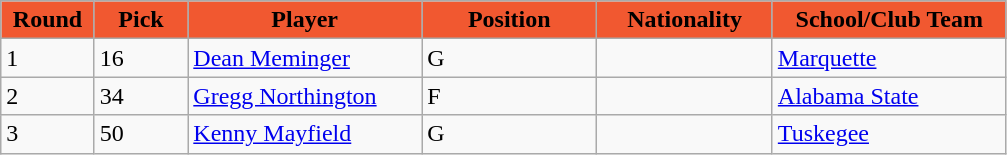<table class="wikitable sortable sortable">
<tr>
<th style="background:#F15830;" width="8%">Round</th>
<th style="background:#F15830;" width="8%">Pick</th>
<th style="background:#F15830;" width="20%">Player</th>
<th style="background:#F15830;" width="15%">Position</th>
<th style="background:#F15830;" width="15%">Nationality</th>
<th style="background:#F15830;" width="20%">School/Club Team</th>
</tr>
<tr>
<td>1</td>
<td>16</td>
<td><a href='#'>Dean Meminger</a></td>
<td>G</td>
<td></td>
<td><a href='#'>Marquette</a></td>
</tr>
<tr>
<td>2</td>
<td>34</td>
<td><a href='#'>Gregg Northington</a></td>
<td>F</td>
<td></td>
<td><a href='#'>Alabama State</a></td>
</tr>
<tr>
<td>3</td>
<td>50</td>
<td><a href='#'>Kenny Mayfield</a></td>
<td>G</td>
<td></td>
<td><a href='#'>Tuskegee</a></td>
</tr>
</table>
